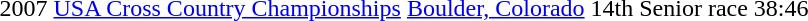<table>
<tr>
<td>2007</td>
<td><a href='#'>USA Cross Country Championships</a></td>
<td><a href='#'>Boulder, Colorado</a></td>
<td>14th</td>
<td>Senior race</td>
<td>38:46</td>
</tr>
</table>
